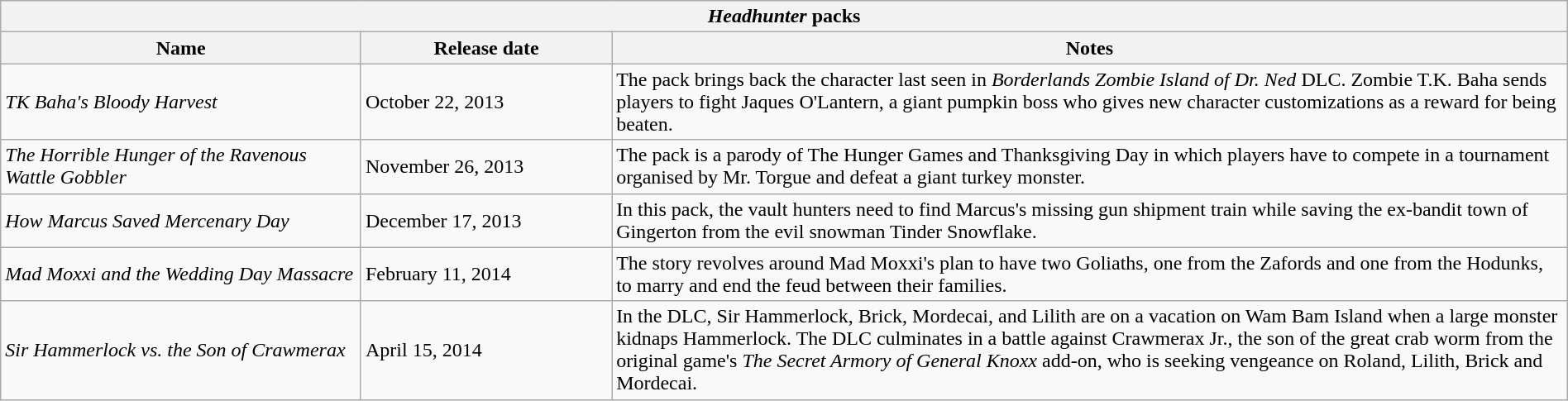<table class="wikitable" style="width:100%;">
<tr>
<th colspan=4><em>Headhunter</em> packs</th>
</tr>
<tr>
<th style="width:23%;">Name</th>
<th style="width:16%;">Release date</th>
<th style="width:70%;">Notes</th>
</tr>
<tr>
<td><em>TK Baha's Bloody Harvest</em></td>
<td>October 22, 2013</td>
<td>The pack brings back the character last seen in <em>Borderlands</em> <em>Zombie Island of Dr. Ned</em> DLC. Zombie T.K. Baha sends players to fight Jaques O'Lantern, a giant pumpkin boss who gives new character customizations as a reward for being beaten.</td>
</tr>
<tr>
<td><em>The Horrible Hunger of the Ravenous Wattle Gobbler</em></td>
<td>November 26, 2013</td>
<td>The pack is a parody of The Hunger Games and Thanksgiving Day in which players have to compete in a tournament organised by Mr. Torgue and defeat a giant turkey monster.</td>
</tr>
<tr>
<td><em>How Marcus Saved Mercenary Day</em></td>
<td>December 17, 2013</td>
<td>In this pack, the vault hunters need to find Marcus's missing gun shipment train while saving the ex-bandit town of Gingerton from the evil snowman Tinder Snowflake.</td>
</tr>
<tr>
<td><em>Mad Moxxi and the Wedding Day Massacre</em></td>
<td>February 11, 2014</td>
<td>The story revolves around Mad Moxxi's plan to have two Goliaths, one from the Zafords and one from the Hodunks, to marry and end the feud between their families.</td>
</tr>
<tr>
<td><em>Sir Hammerlock vs. the Son of Crawmerax</em></td>
<td>April 15, 2014</td>
<td>In the DLC, Sir Hammerlock, Brick, Mordecai, and Lilith are on a vacation on Wam Bam Island when a large monster kidnaps Hammerlock. The DLC culminates in a battle against Crawmerax Jr., the son of the great crab worm from the original game's <em>The Secret Armory of General Knoxx</em> add-on, who is seeking vengeance on Roland, Lilith, Brick and Mordecai.</td>
</tr>
</table>
